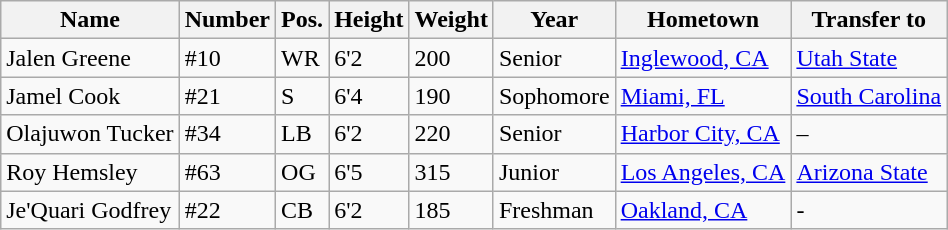<table class="wikitable sortable">
<tr>
<th>Name</th>
<th>Number</th>
<th>Pos.</th>
<th>Height</th>
<th>Weight</th>
<th>Year</th>
<th>Hometown</th>
<th class="unsortable">Transfer to</th>
</tr>
<tr>
<td>Jalen Greene</td>
<td>#10</td>
<td>WR</td>
<td>6'2</td>
<td>200</td>
<td>Senior </td>
<td><a href='#'>Inglewood, CA</a></td>
<td><a href='#'>Utah State</a></td>
</tr>
<tr>
<td>Jamel Cook</td>
<td>#21</td>
<td>S</td>
<td>6'4</td>
<td>190</td>
<td>Sophomore </td>
<td><a href='#'>Miami, FL</a></td>
<td><a href='#'>South Carolina</a></td>
</tr>
<tr>
<td>Olajuwon Tucker</td>
<td>#34</td>
<td>LB</td>
<td>6'2</td>
<td>220</td>
<td>Senior </td>
<td><a href='#'>Harbor City, CA</a></td>
<td>–</td>
</tr>
<tr>
<td>Roy Hemsley</td>
<td>#63</td>
<td>OG</td>
<td>6'5</td>
<td>315</td>
<td>Junior </td>
<td><a href='#'>Los Angeles, CA</a></td>
<td><a href='#'>Arizona State</a></td>
</tr>
<tr>
<td>Je'Quari Godfrey</td>
<td>#22</td>
<td>CB</td>
<td>6'2</td>
<td>185</td>
<td>Freshman </td>
<td><a href='#'>Oakland, CA</a></td>
<td>-</td>
</tr>
</table>
